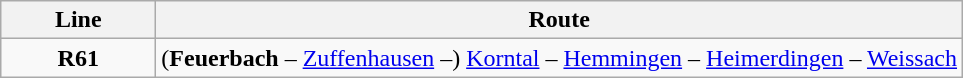<table class="wikitable">
<tr>
<th style="width:6em">Line</th>
<th>Route</th>
</tr>
<tr>
<td align="center"> <strong>R61</strong></td>
<td>(<strong>Feuerbach</strong> – <a href='#'>Zuffenhausen</a> –) <a href='#'>Korntal</a> – <a href='#'>Hemmingen</a> – <a href='#'>Heimerdingen</a> – <a href='#'>Weissach</a></td>
</tr>
</table>
